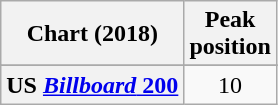<table class="wikitable plainrowheaders" style="text-align:center">
<tr>
<th scope="col">Chart (2018)</th>
<th scope="col">Peak<br>position</th>
</tr>
<tr>
</tr>
<tr>
<th scope="row">US <a href='#'><em>Billboard</em> 200</a></th>
<td>10</td>
</tr>
</table>
